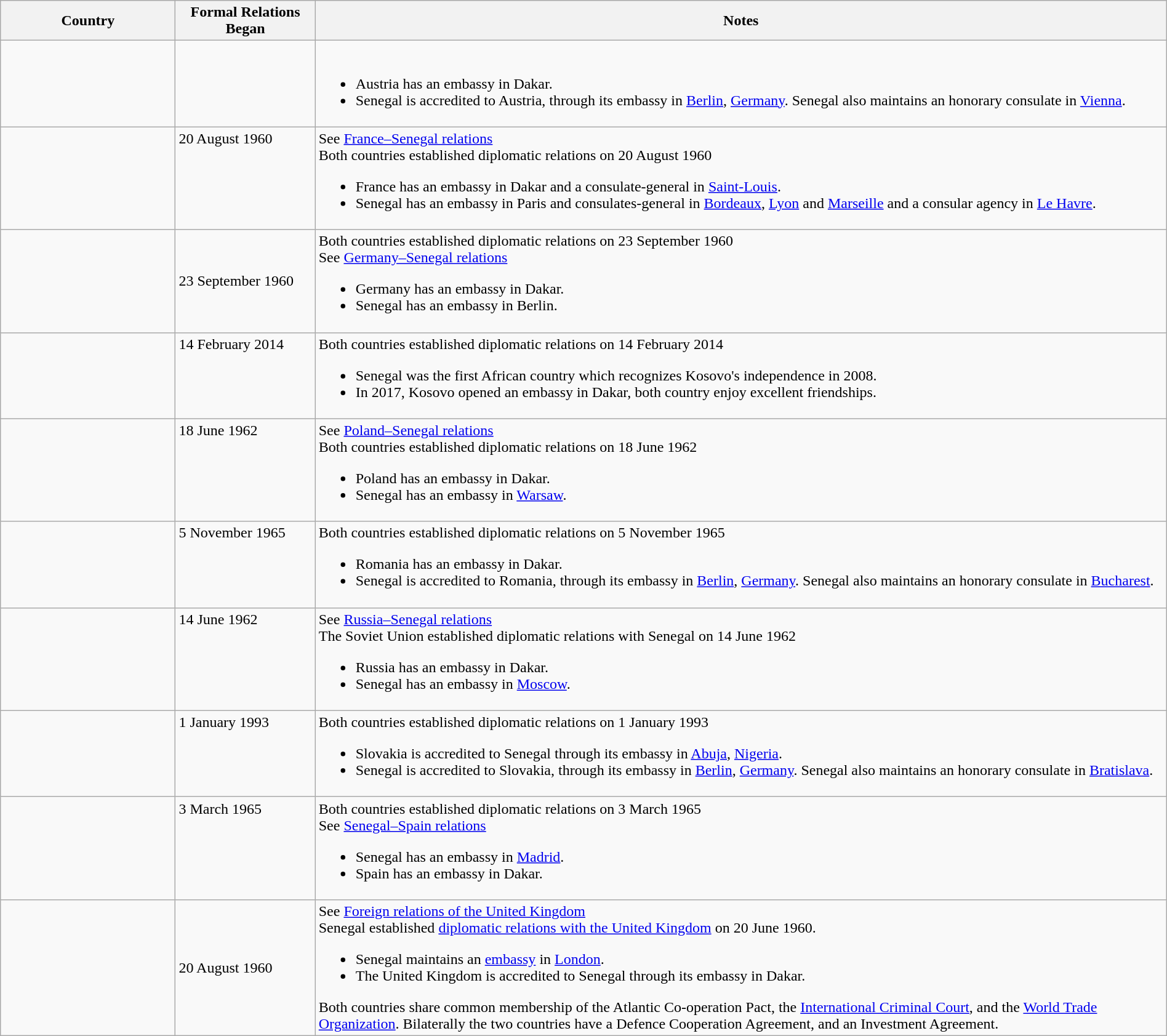<table class="wikitable sortable" style="width:100%; margin:auto;">
<tr>
<th style="width:15%;">Country</th>
<th style="width:12%;">Formal Relations Began</th>
<th>Notes</th>
</tr>
<tr valign="top">
<td></td>
<td></td>
<td><br><ul><li>Austria has an embassy in Dakar.</li><li>Senegal is accredited to Austria, through its embassy in <a href='#'>Berlin</a>, <a href='#'>Germany</a>. Senegal also maintains an honorary consulate in <a href='#'>Vienna</a>.</li></ul></td>
</tr>
<tr valign="top">
<td></td>
<td>20 August 1960</td>
<td>See <a href='#'>France–Senegal relations</a><br>Both countries established diplomatic relations on 20 August 1960<ul><li>France has an embassy in Dakar and a consulate-general in <a href='#'>Saint-Louis</a>.</li><li>Senegal has an embassy in Paris and consulates-general in <a href='#'>Bordeaux</a>, <a href='#'>Lyon</a> and <a href='#'>Marseille</a> and a consular agency in <a href='#'>Le Havre</a>.</li></ul></td>
</tr>
<tr>
<td></td>
<td>23 September 1960</td>
<td>Both countries established diplomatic relations on 23 September 1960<br>See <a href='#'>Germany–Senegal relations</a><ul><li>Germany has an embassy in Dakar.</li><li>Senegal has an embassy in Berlin.</li></ul></td>
</tr>
<tr valign="top">
<td></td>
<td>14 February 2014</td>
<td>Both countries established diplomatic relations on 14 February 2014<br><ul><li>Senegal was the first African country which recognizes Kosovo's independence in 2008.</li><li>In 2017, Kosovo opened an embassy in Dakar, both country enjoy excellent friendships.</li></ul></td>
</tr>
<tr valign="top">
<td></td>
<td>18 June 1962</td>
<td>See <a href='#'>Poland–Senegal relations</a><br>Both countries established diplomatic relations on 18 June 1962<ul><li>Poland has an embassy in Dakar.</li><li>Senegal has an embassy in <a href='#'>Warsaw</a>.</li></ul></td>
</tr>
<tr valign="top">
<td></td>
<td>5 November 1965</td>
<td>Both countries established diplomatic relations on 5 November 1965<br><ul><li>Romania has an embassy in Dakar.</li><li>Senegal is accredited to Romania, through its embassy in <a href='#'>Berlin</a>, <a href='#'>Germany</a>. Senegal also maintains an honorary consulate in <a href='#'>Bucharest</a>.</li></ul></td>
</tr>
<tr valign="top">
<td></td>
<td>14 June 1962</td>
<td>See <a href='#'>Russia–Senegal relations</a><br>The Soviet Union established diplomatic relations with Senegal on 14 June 1962<ul><li>Russia has an embassy in Dakar.</li><li>Senegal has an embassy in <a href='#'>Moscow</a>.</li></ul></td>
</tr>
<tr valign="top">
<td></td>
<td>1 January 1993</td>
<td>Both countries established diplomatic relations on 1 January 1993<br><ul><li>Slovakia is accredited to Senegal through its embassy in <a href='#'>Abuja</a>, <a href='#'>Nigeria</a>.</li><li>Senegal is accredited to Slovakia, through its embassy in <a href='#'>Berlin</a>, <a href='#'>Germany</a>. Senegal also maintains an honorary consulate in <a href='#'>Bratislava</a>.</li></ul></td>
</tr>
<tr valign="top">
<td></td>
<td>3 March 1965</td>
<td>Both countries established diplomatic relations on 3 March 1965<br>See <a href='#'>Senegal–Spain relations</a><ul><li>Senegal has an embassy in <a href='#'>Madrid</a>.</li><li>Spain has an embassy in Dakar.</li></ul></td>
</tr>
<tr>
<td></td>
<td>20 August 1960</td>
<td>See <a href='#'>Foreign relations of the United Kingdom</a><br>Senegal established <a href='#'>diplomatic relations with the United Kingdom</a> on 20 June 1960.<ul><li>Senegal maintains an <a href='#'>embassy</a> in <a href='#'>London</a>.</li><li>The United Kingdom is accredited to Senegal through its embassy in Dakar.</li></ul>Both countries share common membership of the Atlantic Co-operation Pact, the <a href='#'>International Criminal Court</a>, and the <a href='#'>World Trade Organization</a>.  Bilaterally the two countries have a Defence Cooperation Agreement, and an Investment Agreement.</td>
</tr>
</table>
